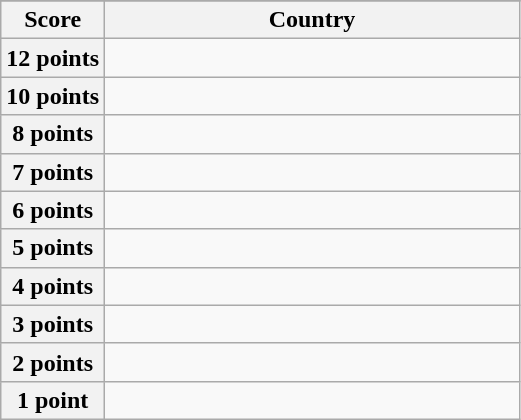<table class="wikitable">
<tr>
</tr>
<tr>
<th scope="col" width="20%">Score</th>
<th scope="col">Country</th>
</tr>
<tr>
<th scope="row">12 points</th>
<td></td>
</tr>
<tr>
<th scope="row">10 points</th>
<td></td>
</tr>
<tr>
<th scope="row">8 points</th>
<td></td>
</tr>
<tr>
<th scope="row">7 points</th>
<td></td>
</tr>
<tr>
<th scope="row">6 points</th>
<td></td>
</tr>
<tr>
<th scope="row">5 points</th>
<td></td>
</tr>
<tr>
<th scope="row">4 points</th>
<td></td>
</tr>
<tr>
<th scope="row">3 points</th>
<td></td>
</tr>
<tr>
<th scope="row">2 points</th>
<td></td>
</tr>
<tr>
<th scope="row">1 point</th>
<td></td>
</tr>
</table>
